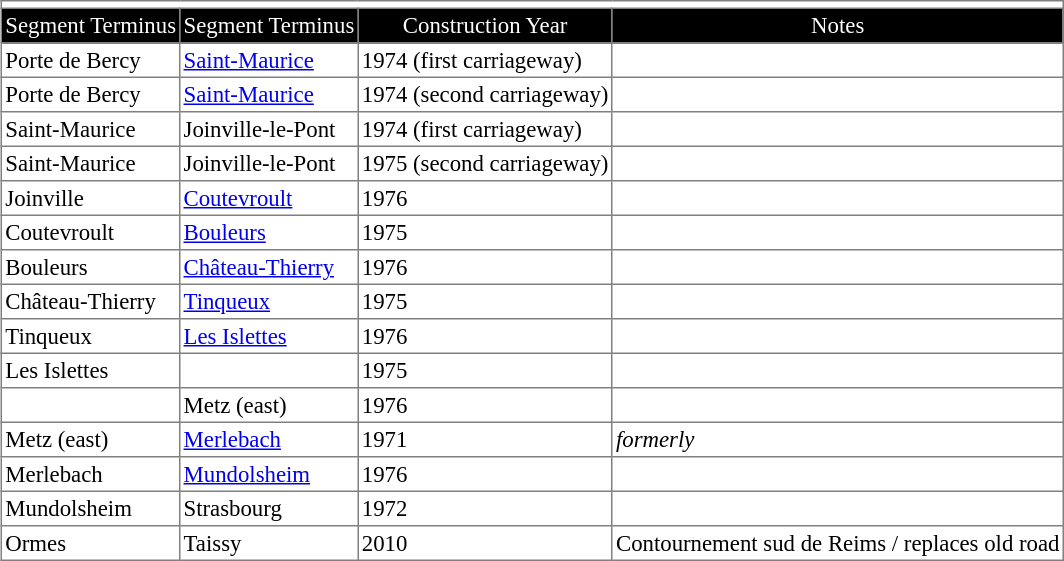<table border=1 cellpadding=2 style="margin-left:1em; margin-bottom: 1em; color: black; border-collapse: collapse; font-size: 95%;">
<tr align="center" bgcolor="FFFFFF" style="color: white;font-size:120%;">
<td colspan="4"></td>
</tr>
<tr align="center" bgcolor="000000" style="color: white">
<td>Segment Terminus</td>
<td>Segment Terminus</td>
<td>Construction Year</td>
<td>Notes</td>
</tr>
<tr>
<td>Porte de Bercy</td>
<td><a href='#'>Saint-Maurice</a></td>
<td>1974 (first carriageway)</td>
<td></td>
</tr>
<tr>
<td>Porte de Bercy</td>
<td><a href='#'>Saint-Maurice</a></td>
<td>1974 (second carriageway)</td>
<td></td>
</tr>
<tr>
<td>Saint-Maurice</td>
<td>Joinville-le-Pont</td>
<td>1974 (first carriageway)</td>
<td></td>
</tr>
<tr>
<td>Saint-Maurice</td>
<td>Joinville-le-Pont</td>
<td>1975 (second carriageway)</td>
<td></td>
</tr>
<tr>
<td>Joinville</td>
<td><a href='#'>Coutevroult</a></td>
<td>1976</td>
<td></td>
</tr>
<tr>
<td>Coutevroult</td>
<td><a href='#'>Bouleurs</a></td>
<td>1975</td>
<td></td>
</tr>
<tr>
<td>Bouleurs</td>
<td><a href='#'>Château-Thierry</a></td>
<td>1976</td>
<td></td>
</tr>
<tr>
<td>Château-Thierry</td>
<td><a href='#'>Tinqueux</a></td>
<td>1975</td>
<td></td>
</tr>
<tr>
<td>Tinqueux</td>
<td><a href='#'>Les Islettes</a></td>
<td>1976</td>
<td></td>
</tr>
<tr>
<td>Les Islettes</td>
<td></td>
<td>1975</td>
<td></td>
</tr>
<tr>
<td></td>
<td>Metz (east)</td>
<td>1976</td>
<td></td>
</tr>
<tr>
<td>Metz (east)</td>
<td><a href='#'>Merlebach</a></td>
<td>1971</td>
<td><em>formerly</em> </td>
</tr>
<tr>
<td>Merlebach</td>
<td><a href='#'>Mundolsheim</a></td>
<td>1976</td>
<td></td>
</tr>
<tr>
<td>Mundolsheim</td>
<td>Strasbourg</td>
<td>1972</td>
<td></td>
</tr>
<tr>
<td>Ormes</td>
<td>Taissy</td>
<td>2010</td>
<td>Contournement sud de Reims / replaces old road</td>
</tr>
</table>
